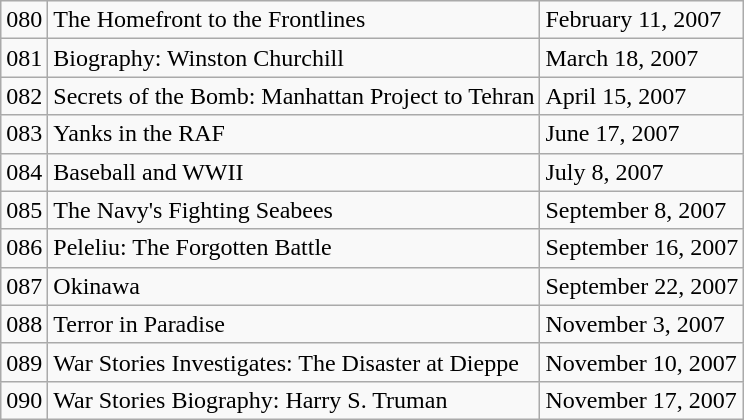<table class="wikitable">
<tr>
<td>080</td>
<td>The Homefront to the Frontlines</td>
<td>February 11, 2007</td>
</tr>
<tr>
<td>081</td>
<td>Biography: Winston Churchill</td>
<td>March 18, 2007</td>
</tr>
<tr>
<td>082</td>
<td>Secrets of the Bomb: Manhattan Project to Tehran</td>
<td>April 15, 2007</td>
</tr>
<tr>
<td>083</td>
<td>Yanks in the RAF</td>
<td>June 17, 2007</td>
</tr>
<tr>
<td>084</td>
<td>Baseball and WWII</td>
<td>July 8, 2007</td>
</tr>
<tr>
<td>085</td>
<td>The Navy's Fighting Seabees</td>
<td>September 8, 2007</td>
</tr>
<tr>
<td>086</td>
<td>Peleliu: The Forgotten Battle</td>
<td>September 16, 2007</td>
</tr>
<tr>
<td>087</td>
<td>Okinawa</td>
<td>September 22, 2007</td>
</tr>
<tr>
<td>088</td>
<td>Terror in Paradise</td>
<td>November 3, 2007</td>
</tr>
<tr>
<td>089</td>
<td>War Stories Investigates: The Disaster at Dieppe</td>
<td>November 10, 2007</td>
</tr>
<tr>
<td>090</td>
<td>War Stories Biography: Harry S. Truman</td>
<td>November 17, 2007</td>
</tr>
</table>
